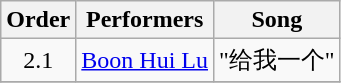<table class="wikitable" style="text-align:center;">
<tr>
<th>Order</th>
<th>Performers</th>
<th>Song</th>
</tr>
<tr>
<td>2.1</td>
<td><a href='#'>Boon Hui Lu</a></td>
<td>"给我一个"</td>
</tr>
<tr>
</tr>
</table>
